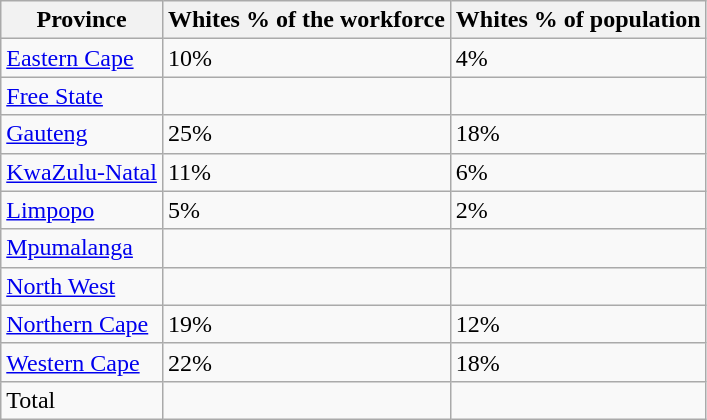<table class="wikitable">
<tr>
<th>Province</th>
<th>Whites % of the workforce</th>
<th>Whites % of population</th>
</tr>
<tr>
<td><a href='#'>Eastern Cape</a></td>
<td>10%</td>
<td>4%</td>
</tr>
<tr>
<td><a href='#'>Free State</a></td>
<td></td>
<td></td>
</tr>
<tr>
<td><a href='#'>Gauteng</a></td>
<td>25%</td>
<td>18%</td>
</tr>
<tr>
<td><a href='#'>KwaZulu-Natal</a></td>
<td>11%</td>
<td>6%</td>
</tr>
<tr>
<td><a href='#'>Limpopo</a></td>
<td>5%</td>
<td>2%</td>
</tr>
<tr>
<td><a href='#'>Mpumalanga</a></td>
<td></td>
<td></td>
</tr>
<tr>
<td><a href='#'>North West</a></td>
<td></td>
<td></td>
</tr>
<tr>
<td><a href='#'>Northern Cape</a></td>
<td>19%</td>
<td>12%</td>
</tr>
<tr>
<td><a href='#'>Western Cape</a></td>
<td>22%</td>
<td>18%</td>
</tr>
<tr>
<td>Total</td>
<td></td>
<td></td>
</tr>
</table>
